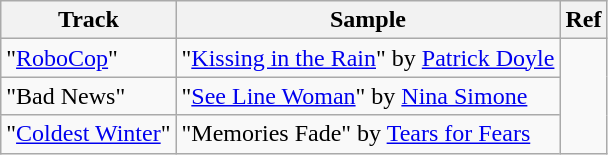<table class="wikitable">
<tr>
<th>Track</th>
<th>Sample</th>
<th>Ref</th>
</tr>
<tr>
<td>"<a href='#'>RoboCop</a>"</td>
<td>"<a href='#'>Kissing in the Rain</a>" by <a href='#'>Patrick Doyle</a></td>
<td rowspan="3"></td>
</tr>
<tr>
<td>"Bad News"</td>
<td>"<a href='#'>See Line Woman</a>" by <a href='#'>Nina Simone</a></td>
</tr>
<tr>
<td>"<a href='#'>Coldest Winter</a>"</td>
<td>"Memories Fade" by <a href='#'>Tears for Fears</a></td>
</tr>
</table>
